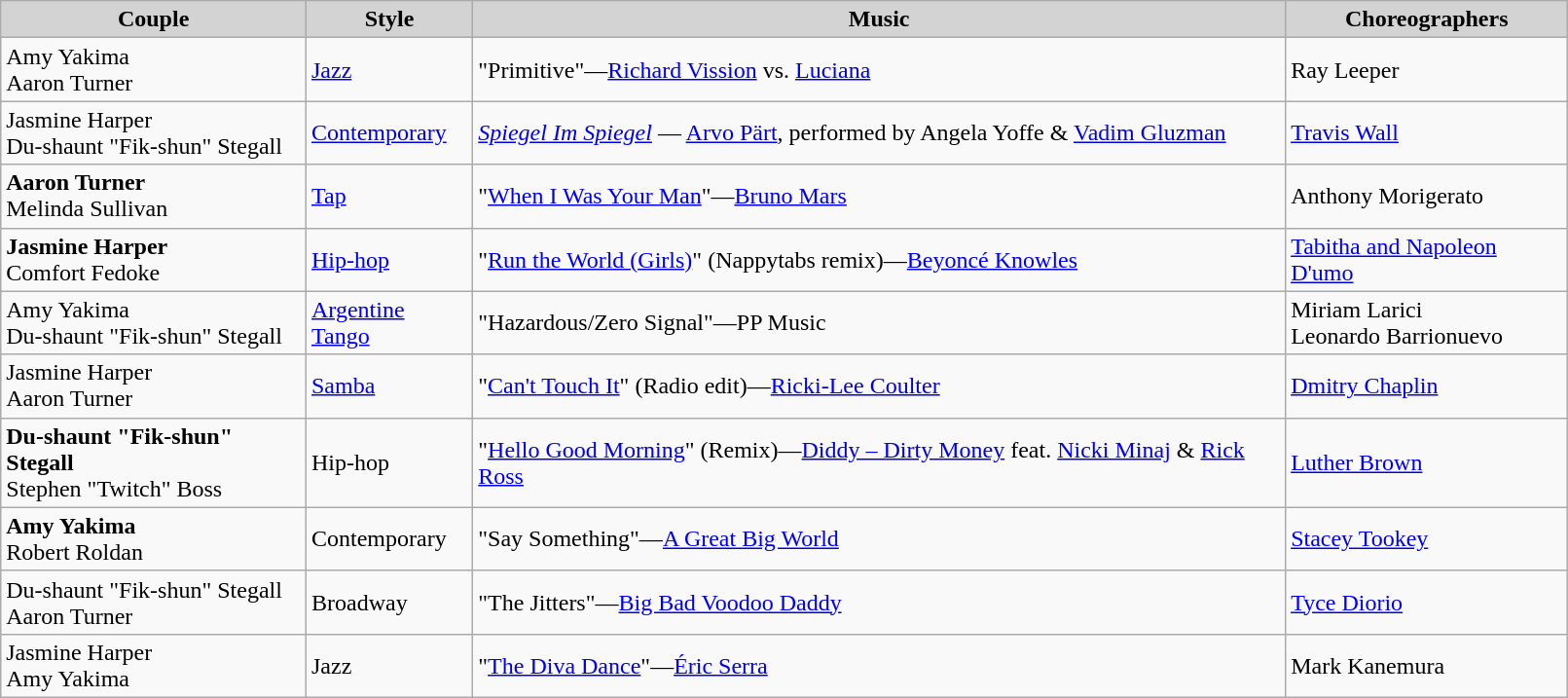<table class="wikitable" style="width:85%;">
<tr style="background:lightgrey; text-align:center;">
<td><strong>Couple</strong></td>
<td><strong>Style</strong></td>
<td><strong>Music</strong></td>
<td><strong>Choreographers</strong></td>
</tr>
<tr>
<td>Amy Yakima<br>Aaron Turner</td>
<td><a href='#'>Jazz</a></td>
<td>"Primitive"—<a href='#'>Richard Vission</a> vs. <a href='#'>Luciana</a></td>
<td>Ray Leeper</td>
</tr>
<tr>
<td>Jasmine Harper<br>Du-shaunt "Fik-shun" Stegall</td>
<td><a href='#'>Contemporary</a></td>
<td><em><a href='#'>Spiegel Im Spiegel</a></em> — <a href='#'>Arvo Pärt</a>, performed by Angela Yoffe & <a href='#'>Vadim Gluzman</a></td>
<td><a href='#'>Travis Wall</a></td>
</tr>
<tr>
<td><strong>Aaron Turner</strong><br> Melinda Sullivan</td>
<td><a href='#'>Tap</a></td>
<td>"<a href='#'>When I Was Your Man</a>"—<a href='#'>Bruno Mars</a></td>
<td>Anthony Morigerato</td>
</tr>
<tr>
<td><strong>Jasmine Harper</strong><br>Comfort Fedoke</td>
<td><a href='#'>Hip-hop</a></td>
<td>"<a href='#'>Run the World (Girls)</a>" (Nappytabs remix)—<a href='#'>Beyoncé Knowles</a></td>
<td><a href='#'>Tabitha and Napoleon D'umo</a></td>
</tr>
<tr>
<td>Amy Yakima<br>Du-shaunt "Fik-shun" Stegall</td>
<td><a href='#'>Argentine Tango</a></td>
<td>"Hazardous/Zero Signal"—PP Music</td>
<td>Miriam Larici<br>Leonardo Barrionuevo</td>
</tr>
<tr>
<td>Jasmine Harper<br>Aaron Turner</td>
<td><a href='#'>Samba</a></td>
<td>"<a href='#'>Can't Touch It</a>" (Radio edit)—<a href='#'>Ricki-Lee Coulter</a></td>
<td><a href='#'>Dmitry Chaplin</a></td>
</tr>
<tr>
<td><strong>Du-shaunt "Fik-shun" Stegall</strong><br>Stephen "Twitch" Boss</td>
<td>Hip-hop</td>
<td>"<a href='#'>Hello Good Morning</a>" (Remix)—<a href='#'>Diddy – Dirty Money</a> feat. <a href='#'>Nicki Minaj</a> & <a href='#'>Rick Ross</a></td>
<td><a href='#'>Luther Brown</a></td>
</tr>
<tr>
<td><strong>Amy Yakima</strong><br>Robert Roldan</td>
<td>Contemporary</td>
<td>"Say Something"—<a href='#'>A Great Big World</a></td>
<td><a href='#'>Stacey Tookey</a></td>
</tr>
<tr>
<td>Du-shaunt "Fik-shun" Stegall<br>Aaron Turner</td>
<td>Broadway</td>
<td>"The Jitters"—<a href='#'>Big Bad Voodoo Daddy</a></td>
<td><a href='#'>Tyce Diorio</a></td>
</tr>
<tr>
<td>Jasmine Harper<br>Amy Yakima</td>
<td>Jazz</td>
<td>"<a href='#'>The Diva Dance</a>"—<a href='#'>Éric Serra</a></td>
<td>Mark Kanemura</td>
</tr>
</table>
